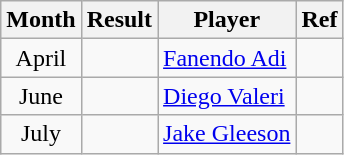<table class=wikitable>
<tr>
<th>Month</th>
<th>Result</th>
<th>Player</th>
<th>Ref</th>
</tr>
<tr>
<td align=center>April</td>
<td></td>
<td> <a href='#'>Fanendo Adi</a></td>
<td></td>
</tr>
<tr>
<td align=center>June</td>
<td></td>
<td> <a href='#'>Diego Valeri</a></td>
<td></td>
</tr>
<tr>
<td align=center>July</td>
<td></td>
<td> <a href='#'>Jake Gleeson</a></td>
<td></td>
</tr>
</table>
